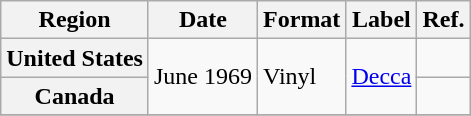<table class="wikitable plainrowheaders">
<tr>
<th scope="col">Region</th>
<th scope="col">Date</th>
<th scope="col">Format</th>
<th scope="col">Label</th>
<th scope="col">Ref.</th>
</tr>
<tr>
<th scope="row">United States</th>
<td rowspan="2">June 1969</td>
<td rowspan="2">Vinyl</td>
<td rowspan="2"><a href='#'>Decca</a></td>
<td></td>
</tr>
<tr>
<th scope="row">Canada</th>
<td></td>
</tr>
<tr>
</tr>
</table>
